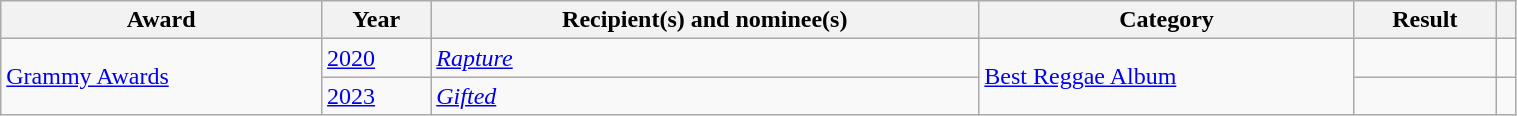<table class="wikitable sortable plainrowheaders" style="width: 80%;">
<tr>
<th scope="col">Award</th>
<th scope="col">Year</th>
<th scope="col">Recipient(s) and nominee(s)</th>
<th scope="col">Category</th>
<th scope="col">Result</th>
<th class="unsortable" scope="col"></th>
</tr>
<tr>
<td rowspan=2><a href='#'>Grammy Awards</a></td>
<td><a href='#'>2020</a></td>
<td><em><a href='#'>Rapture</a></em></td>
<td rowspan=2><a href='#'>Best Reggae Album</a></td>
<td></td>
<td></td>
</tr>
<tr>
<td><a href='#'>2023</a></td>
<td><em><a href='#'>Gifted</a></em></td>
<td></td>
<td></td>
</tr>
</table>
